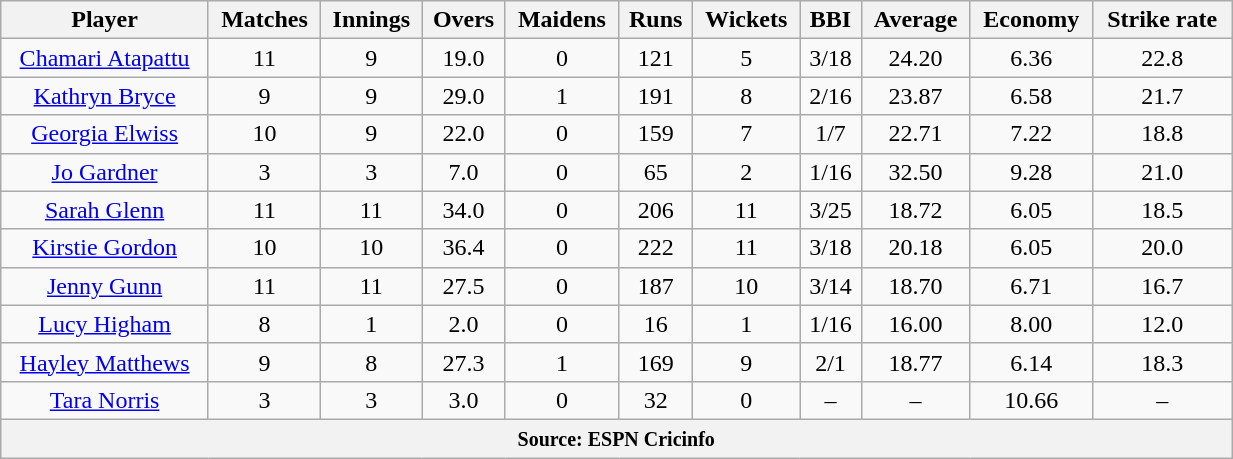<table class="wikitable" style="text-align:center; width:65%;">
<tr>
<th>Player</th>
<th>Matches</th>
<th>Innings</th>
<th>Overs</th>
<th>Maidens</th>
<th>Runs</th>
<th>Wickets</th>
<th>BBI</th>
<th>Average</th>
<th>Economy</th>
<th>Strike rate</th>
</tr>
<tr>
<td><a href='#'>Chamari Atapattu</a></td>
<td>11</td>
<td>9</td>
<td>19.0</td>
<td>0</td>
<td>121</td>
<td>5</td>
<td>3/18</td>
<td>24.20</td>
<td>6.36</td>
<td>22.8</td>
</tr>
<tr>
<td><a href='#'>Kathryn Bryce</a></td>
<td>9</td>
<td>9</td>
<td>29.0</td>
<td>1</td>
<td>191</td>
<td>8</td>
<td>2/16</td>
<td>23.87</td>
<td>6.58</td>
<td>21.7</td>
</tr>
<tr>
<td><a href='#'>Georgia Elwiss</a></td>
<td>10</td>
<td>9</td>
<td>22.0</td>
<td>0</td>
<td>159</td>
<td>7</td>
<td>1/7</td>
<td>22.71</td>
<td>7.22</td>
<td>18.8</td>
</tr>
<tr>
<td><a href='#'>Jo Gardner</a></td>
<td>3</td>
<td>3</td>
<td>7.0</td>
<td>0</td>
<td>65</td>
<td>2</td>
<td>1/16</td>
<td>32.50</td>
<td>9.28</td>
<td>21.0</td>
</tr>
<tr>
<td><a href='#'>Sarah Glenn</a></td>
<td>11</td>
<td>11</td>
<td>34.0</td>
<td>0</td>
<td>206</td>
<td>11</td>
<td>3/25</td>
<td>18.72</td>
<td>6.05</td>
<td>18.5</td>
</tr>
<tr>
<td><a href='#'>Kirstie Gordon</a></td>
<td>10</td>
<td>10</td>
<td>36.4</td>
<td>0</td>
<td>222</td>
<td>11</td>
<td>3/18</td>
<td>20.18</td>
<td>6.05</td>
<td>20.0</td>
</tr>
<tr>
<td><a href='#'>Jenny Gunn</a></td>
<td>11</td>
<td>11</td>
<td>27.5</td>
<td>0</td>
<td>187</td>
<td>10</td>
<td>3/14</td>
<td>18.70</td>
<td>6.71</td>
<td>16.7</td>
</tr>
<tr>
<td><a href='#'>Lucy Higham</a></td>
<td>8</td>
<td>1</td>
<td>2.0</td>
<td>0</td>
<td>16</td>
<td>1</td>
<td>1/16</td>
<td>16.00</td>
<td>8.00</td>
<td>12.0</td>
</tr>
<tr>
<td><a href='#'>Hayley Matthews</a></td>
<td>9</td>
<td>8</td>
<td>27.3</td>
<td>1</td>
<td>169</td>
<td>9</td>
<td>2/1</td>
<td>18.77</td>
<td>6.14</td>
<td>18.3</td>
</tr>
<tr>
<td><a href='#'>Tara Norris</a></td>
<td>3</td>
<td>3</td>
<td>3.0</td>
<td>0</td>
<td>32</td>
<td>0</td>
<td>–</td>
<td>–</td>
<td>10.66</td>
<td>–</td>
</tr>
<tr>
<th colspan="13"><small>Source: ESPN Cricinfo </small></th>
</tr>
</table>
